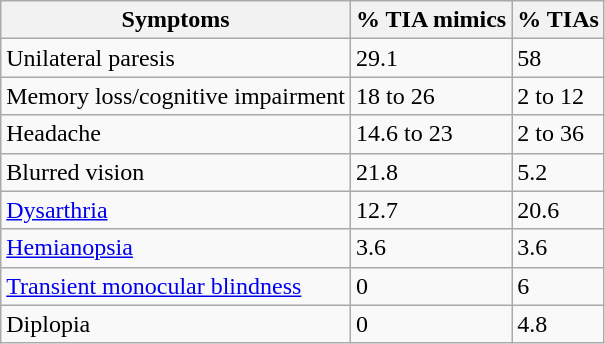<table class="wikitable">
<tr>
<th>Symptoms</th>
<th>% TIA mimics</th>
<th>% TIAs</th>
</tr>
<tr>
<td>Unilateral paresis</td>
<td>29.1</td>
<td>58</td>
</tr>
<tr>
<td>Memory loss/cognitive impairment</td>
<td>18 to 26</td>
<td>2 to 12</td>
</tr>
<tr>
<td>Headache</td>
<td>14.6 to 23</td>
<td>2 to 36</td>
</tr>
<tr>
<td>Blurred vision</td>
<td>21.8</td>
<td>5.2</td>
</tr>
<tr>
<td><a href='#'>Dysarthria</a></td>
<td>12.7</td>
<td>20.6</td>
</tr>
<tr>
<td><a href='#'>Hemianopsia</a></td>
<td>3.6</td>
<td>3.6</td>
</tr>
<tr>
<td><a href='#'>Transient monocular blindness</a></td>
<td>0</td>
<td>6</td>
</tr>
<tr>
<td>Diplopia</td>
<td>0</td>
<td>4.8</td>
</tr>
</table>
